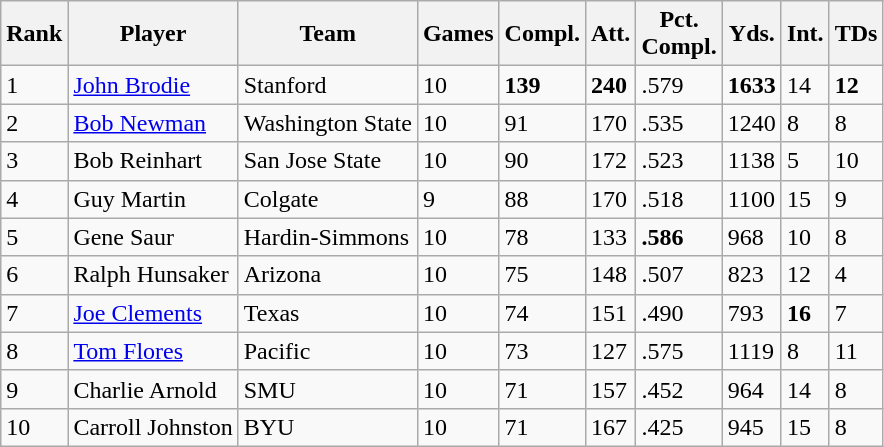<table class="wikitable sortable">
<tr>
<th>Rank</th>
<th>Player</th>
<th>Team</th>
<th>Games</th>
<th>Compl.</th>
<th>Att.</th>
<th>Pct.<br>Compl.</th>
<th>Yds.</th>
<th>Int.</th>
<th>TDs</th>
</tr>
<tr>
<td>1</td>
<td><a href='#'>John Brodie</a></td>
<td>Stanford</td>
<td>10</td>
<td><strong>139</strong></td>
<td><strong>240</strong></td>
<td>.579</td>
<td><strong>1633</strong></td>
<td>14</td>
<td><strong>12</strong></td>
</tr>
<tr>
<td>2</td>
<td><a href='#'>Bob Newman</a></td>
<td>Washington State</td>
<td>10</td>
<td>91</td>
<td>170</td>
<td>.535</td>
<td>1240</td>
<td>8</td>
<td>8</td>
</tr>
<tr>
<td>3</td>
<td>Bob Reinhart</td>
<td>San Jose State</td>
<td>10</td>
<td>90</td>
<td>172</td>
<td>.523</td>
<td>1138</td>
<td>5</td>
<td>10</td>
</tr>
<tr>
<td>4</td>
<td>Guy Martin</td>
<td>Colgate</td>
<td>9</td>
<td>88</td>
<td>170</td>
<td>.518</td>
<td>1100</td>
<td>15</td>
<td>9</td>
</tr>
<tr>
<td>5</td>
<td>Gene Saur</td>
<td>Hardin-Simmons</td>
<td>10</td>
<td>78</td>
<td>133</td>
<td><strong>.586</strong></td>
<td>968</td>
<td>10</td>
<td>8</td>
</tr>
<tr>
<td>6</td>
<td>Ralph Hunsaker</td>
<td>Arizona</td>
<td>10</td>
<td>75</td>
<td>148</td>
<td>.507</td>
<td>823</td>
<td>12</td>
<td>4</td>
</tr>
<tr>
<td>7</td>
<td><a href='#'>Joe Clements</a></td>
<td>Texas</td>
<td>10</td>
<td>74</td>
<td>151</td>
<td>.490</td>
<td>793</td>
<td><strong>16</strong></td>
<td>7</td>
</tr>
<tr>
<td>8</td>
<td><a href='#'>Tom Flores</a></td>
<td>Pacific</td>
<td>10</td>
<td>73</td>
<td>127</td>
<td>.575</td>
<td>1119</td>
<td>8</td>
<td>11</td>
</tr>
<tr>
<td>9</td>
<td>Charlie Arnold</td>
<td>SMU</td>
<td>10</td>
<td>71</td>
<td>157</td>
<td>.452</td>
<td>964</td>
<td>14</td>
<td>8</td>
</tr>
<tr>
<td>10</td>
<td>Carroll Johnston</td>
<td>BYU</td>
<td>10</td>
<td>71</td>
<td>167</td>
<td>.425</td>
<td>945</td>
<td>15</td>
<td>8</td>
</tr>
</table>
